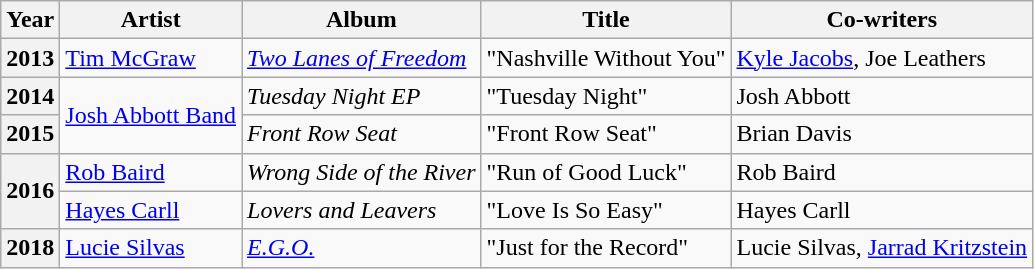<table class="wikitable plainrowheaders">
<tr>
<th scope="col">Year</th>
<th scope="col">Artist</th>
<th scope="col">Album</th>
<th scope="col">Title</th>
<th scope="col">Co-writers</th>
</tr>
<tr>
<th scope="row">2013</th>
<td><a href='#'>Tim McGraw</a></td>
<td><em><a href='#'>Two Lanes of Freedom</a></em></td>
<td>"Nashville Without You"</td>
<td><a href='#'>Kyle Jacobs</a>, Joe Leathers</td>
</tr>
<tr>
<th scope="row">2014</th>
<td rowspan="2"><a href='#'>Josh Abbott Band</a></td>
<td><em>Tuesday Night EP</em></td>
<td>"Tuesday Night"</td>
<td>Josh Abbott</td>
</tr>
<tr>
<th scope="row">2015</th>
<td><em>Front Row Seat</em></td>
<td>"Front Row Seat"</td>
<td>Brian Davis</td>
</tr>
<tr>
<th rowspan="2" scope="row">2016</th>
<td><a href='#'>Rob Baird</a></td>
<td><em>Wrong Side of the River</em></td>
<td>"Run of Good Luck"</td>
<td>Rob Baird</td>
</tr>
<tr>
<td><a href='#'>Hayes Carll</a></td>
<td><em>Lovers and Leavers</em></td>
<td>"Love Is So Easy"</td>
<td>Hayes Carll</td>
</tr>
<tr>
<th scope="row">2018</th>
<td><a href='#'>Lucie Silvas</a></td>
<td><em><a href='#'>E.G.O.</a></em></td>
<td>"Just for the Record"</td>
<td>Lucie Silvas, <a href='#'>Jarrad Kritzstein</a></td>
</tr>
</table>
